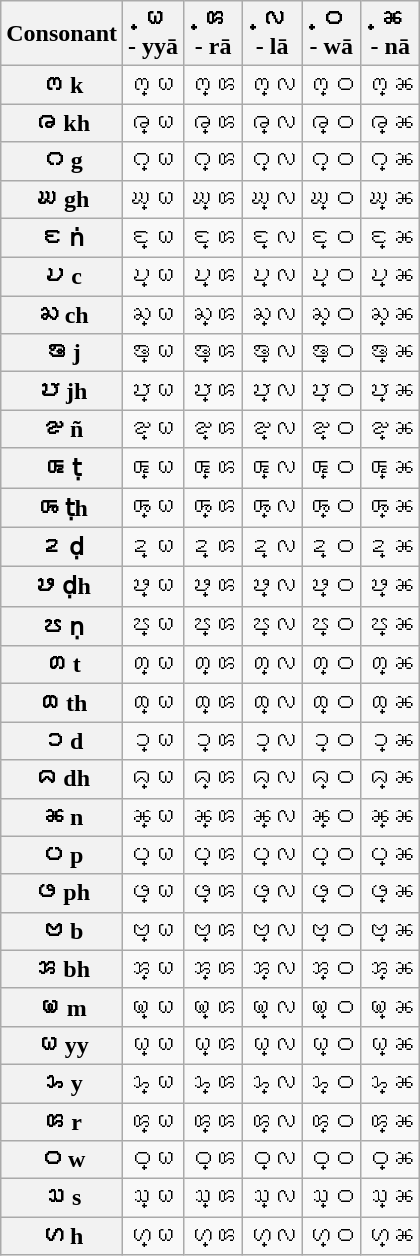<table class="wikitable">
<tr>
<th>Consonant</th>
<th><strong>𑄳</strong>𑄠<br>- yyā</th>
<th><strong>𑄳</strong>𑄢<br>- rā</th>
<th><strong>𑄳</strong>𑄣<br>- lā</th>
<th><strong>𑄳</strong>𑄤<br>- wā</th>
<th><strong>𑄳</strong>𑄚<br>- nā</th>
</tr>
<tr>
<th><strong>𑄇 k</strong></th>
<td>𑄇𑄳𑄠</td>
<td>𑄇𑄳𑄢</td>
<td>𑄇𑄳𑄣</td>
<td>𑄇𑄳𑄤</td>
<td>𑄇𑄳𑄚</td>
</tr>
<tr>
<th><strong>𑄈 kh</strong></th>
<td>𑄈𑄳𑄠</td>
<td>𑄈𑄳𑄢</td>
<td>𑄈𑄳𑄣</td>
<td>𑄈𑄳𑄤</td>
<td>𑄈𑄳𑄚</td>
</tr>
<tr>
<th><strong>𑄉 g</strong></th>
<td>𑄉𑄳𑄠</td>
<td>𑄉𑄳𑄢</td>
<td>𑄉𑄳𑄣</td>
<td>𑄉𑄳𑄤</td>
<td>𑄉𑄳𑄚</td>
</tr>
<tr>
<th><strong>𑄊 gh</strong></th>
<td>𑄊𑄳𑄠</td>
<td>𑄊𑄳𑄢</td>
<td>𑄊𑄳𑄣</td>
<td>𑄊𑄳𑄤</td>
<td>𑄊𑄳𑄚</td>
</tr>
<tr>
<th><strong>𑄋 ṅ</strong></th>
<td>𑄋𑄳𑄠</td>
<td>𑄋𑄳𑄢</td>
<td>𑄋𑄳𑄣</td>
<td>𑄋𑄳𑄤</td>
<td>𑄋𑄳𑄚</td>
</tr>
<tr>
<th><strong>𑄌 c</strong></th>
<td>𑄌𑄳𑄠</td>
<td>𑄌𑄳𑄢</td>
<td>𑄌𑄳𑄣</td>
<td>𑄌𑄳𑄤</td>
<td>𑄌𑄳𑄚</td>
</tr>
<tr>
<th><strong>𑄍 ch</strong></th>
<td>𑄍𑄳𑄠</td>
<td>𑄍𑄳𑄢</td>
<td>𑄍𑄳𑄣</td>
<td>𑄍𑄳𑄤</td>
<td>𑄍𑄳𑄚</td>
</tr>
<tr>
<th><strong>𑄎 j</strong></th>
<td>𑄎𑄳𑄠</td>
<td>𑄎𑄳𑄢</td>
<td>𑄎𑄳𑄣</td>
<td>𑄎𑄳𑄤</td>
<td>𑄎𑄳𑄚</td>
</tr>
<tr>
<th><strong>𑄏 jh</strong></th>
<td>𑄏𑄳𑄠</td>
<td>𑄏𑄳𑄢</td>
<td>𑄏𑄳𑄣</td>
<td>𑄏𑄳𑄤</td>
<td>𑄏𑄳𑄚</td>
</tr>
<tr>
<th><strong>𑄐 ñ</strong></th>
<td>𑄐𑄳𑄠</td>
<td>𑄐𑄳𑄢</td>
<td>𑄐𑄳𑄣</td>
<td>𑄐𑄳𑄤</td>
<td>𑄐𑄳𑄚</td>
</tr>
<tr>
<th><strong>𑄑 ṭ</strong></th>
<td>𑄑𑄳𑄠</td>
<td>𑄑𑄳𑄢</td>
<td>𑄑𑄳𑄣</td>
<td>𑄑𑄳𑄤</td>
<td>𑄑𑄳𑄚</td>
</tr>
<tr>
<th><strong>𑄒 ṭh</strong></th>
<td>𑄒𑄳𑄠</td>
<td>𑄒𑄳𑄢</td>
<td>𑄒𑄳𑄣</td>
<td>𑄒𑄳𑄤</td>
<td>𑄒𑄳𑄚</td>
</tr>
<tr>
<th><strong>𑄓 ḍ</strong></th>
<td>𑄓𑄳𑄠</td>
<td>𑄓𑄳𑄢</td>
<td>𑄓𑄳𑄣</td>
<td>𑄓𑄳𑄤</td>
<td>𑄓𑄳𑄚</td>
</tr>
<tr>
<th><strong>𑄔 ḍh</strong></th>
<td>𑄔𑄳𑄠</td>
<td>𑄔𑄳𑄢</td>
<td>𑄔𑄳𑄣</td>
<td>𑄔𑄳𑄤</td>
<td>𑄔𑄳𑄚</td>
</tr>
<tr>
<th><strong>𑄕 ṇ</strong></th>
<td>𑄕𑄳𑄠</td>
<td>𑄕𑄳𑄢</td>
<td>𑄕𑄳𑄣</td>
<td>𑄕𑄳𑄤</td>
<td>𑄕𑄳𑄚</td>
</tr>
<tr>
<th><strong>𑄖 t</strong></th>
<td>𑄖𑄳𑄠</td>
<td>𑄖𑄳𑄢</td>
<td>𑄖𑄳𑄣</td>
<td>𑄖𑄳𑄤</td>
<td>𑄖𑄳𑄚</td>
</tr>
<tr>
<th><strong>𑄗 th</strong></th>
<td>𑄗𑄳𑄠</td>
<td>𑄗𑄳𑄢</td>
<td>𑄗𑄳𑄣</td>
<td>𑄗𑄳𑄤</td>
<td>𑄗𑄳𑄚</td>
</tr>
<tr>
<th><strong>𑄘 d</strong></th>
<td>𑄘𑄳𑄠</td>
<td>𑄘𑄳𑄢</td>
<td>𑄘𑄳𑄣</td>
<td>𑄘𑄳𑄤</td>
<td>𑄘𑄳𑄚</td>
</tr>
<tr>
<th><strong>𑄙 dh</strong></th>
<td>𑄙𑄳𑄠</td>
<td>𑄙𑄳𑄢</td>
<td>𑄙𑄳𑄣</td>
<td>𑄙𑄳𑄤</td>
<td>𑄙𑄳𑄚</td>
</tr>
<tr>
<th><strong>𑄚 n</strong></th>
<td>𑄚𑄳𑄠</td>
<td>𑄚𑄳𑄢</td>
<td>𑄚𑄳𑄣</td>
<td>𑄚𑄳𑄤</td>
<td>𑄚𑄳𑄚</td>
</tr>
<tr>
<th><strong>𑄛 p</strong></th>
<td>𑄛𑄳𑄠</td>
<td>𑄛𑄳𑄢</td>
<td>𑄛𑄳𑄣</td>
<td>𑄛𑄳𑄤</td>
<td>𑄛𑄳𑄚</td>
</tr>
<tr>
<th><strong>𑄜 ph</strong></th>
<td>𑄜𑄳𑄠</td>
<td>𑄜𑄳𑄢</td>
<td>𑄜𑄳𑄣</td>
<td>𑄜𑄳𑄤</td>
<td>𑄜𑄳𑄚</td>
</tr>
<tr>
<th><strong>𑄝 b</strong></th>
<td>𑄝𑄳𑄠</td>
<td>𑄝𑄳𑄢</td>
<td>𑄝𑄳𑄣</td>
<td>𑄝𑄳𑄤</td>
<td>𑄝𑄳𑄚</td>
</tr>
<tr>
<th><strong>𑄞 bh</strong></th>
<td>𑄞𑄳𑄠</td>
<td>𑄞𑄳𑄢</td>
<td>𑄞𑄳𑄣</td>
<td>𑄞𑄳𑄤</td>
<td>𑄞𑄳𑄚</td>
</tr>
<tr>
<th><strong>𑄟 m</strong></th>
<td>𑄟𑄳𑄠</td>
<td>𑄟𑄳𑄢</td>
<td>𑄟𑄳𑄣</td>
<td>𑄟𑄳𑄤</td>
<td>𑄟𑄳𑄚</td>
</tr>
<tr>
<th><strong>𑄠 yy</strong></th>
<td>𑄠𑄳𑄠</td>
<td>𑄠𑄳𑄢</td>
<td>𑄠𑄳𑄣</td>
<td>𑄠𑄳𑄤</td>
<td>𑄠𑄳𑄚</td>
</tr>
<tr>
<th><strong>𑄡 y</strong></th>
<td>𑄡𑄳𑄠</td>
<td>𑄡𑄳𑄢</td>
<td>𑄡𑄳𑄣</td>
<td>𑄡𑄳𑄤</td>
<td>𑄡𑄳𑄚</td>
</tr>
<tr>
<th><strong>𑄢 r</strong></th>
<td>𑄢𑄳𑄠</td>
<td>𑄢𑄳𑄢</td>
<td>𑄢𑄳𑄣</td>
<td>𑄢𑄳𑄤</td>
<td>𑄢𑄳𑄚</td>
</tr>
<tr>
<th><strong>𑄤 w</strong></th>
<td>𑄤𑄳𑄠</td>
<td>𑄤𑄳𑄢</td>
<td>𑄤𑄳𑄣</td>
<td>𑄤𑄳𑄤</td>
<td>𑄤𑄳𑄚</td>
</tr>
<tr>
<th><strong>𑄥 s</strong></th>
<td>𑄥𑄳𑄠</td>
<td>𑄥𑄳𑄢</td>
<td>𑄥𑄳𑄣</td>
<td>𑄥𑄳𑄤</td>
<td>𑄥𑄳𑄚</td>
</tr>
<tr>
<th><strong>𑄦 h</strong></th>
<td>𑄦𑄳𑄠</td>
<td>𑄦𑄳𑄢</td>
<td>𑄦𑄳𑄣</td>
<td>𑄦𑄳𑄤</td>
<td>𑄦𑄳𑄚</td>
</tr>
</table>
